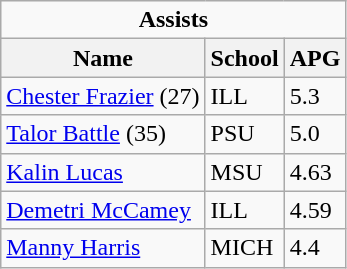<table class="wikitable">
<tr>
<td colspan=3 style="text-align: center;"><strong>Assists</strong></td>
</tr>
<tr>
<th>Name</th>
<th>School</th>
<th>APG</th>
</tr>
<tr>
<td><a href='#'>Chester Frazier</a> (27)</td>
<td>ILL</td>
<td>5.3</td>
</tr>
<tr>
<td><a href='#'>Talor Battle</a> (35)</td>
<td>PSU</td>
<td>5.0</td>
</tr>
<tr>
<td><a href='#'>Kalin Lucas</a></td>
<td>MSU</td>
<td>4.63</td>
</tr>
<tr>
<td><a href='#'>Demetri McCamey</a></td>
<td>ILL</td>
<td>4.59</td>
</tr>
<tr>
<td><a href='#'>Manny Harris</a></td>
<td>MICH</td>
<td>4.4</td>
</tr>
</table>
